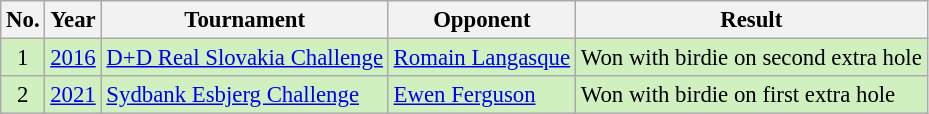<table class="wikitable" style="font-size:95%;">
<tr>
<th>No.</th>
<th>Year</th>
<th>Tournament</th>
<th>Opponent</th>
<th>Result</th>
</tr>
<tr style="background:#D0F0C0;">
<td align=center>1</td>
<td><a href='#'>2016</a></td>
<td><a href='#'>D+D Real Slovakia Challenge</a></td>
<td> <a href='#'>Romain Langasque</a></td>
<td>Won with birdie on second extra hole</td>
</tr>
<tr style="background:#D0F0C0;">
<td align=center>2</td>
<td><a href='#'>2021</a></td>
<td><a href='#'>Sydbank Esbjerg Challenge</a></td>
<td> <a href='#'>Ewen Ferguson</a></td>
<td>Won with birdie on first extra hole</td>
</tr>
</table>
